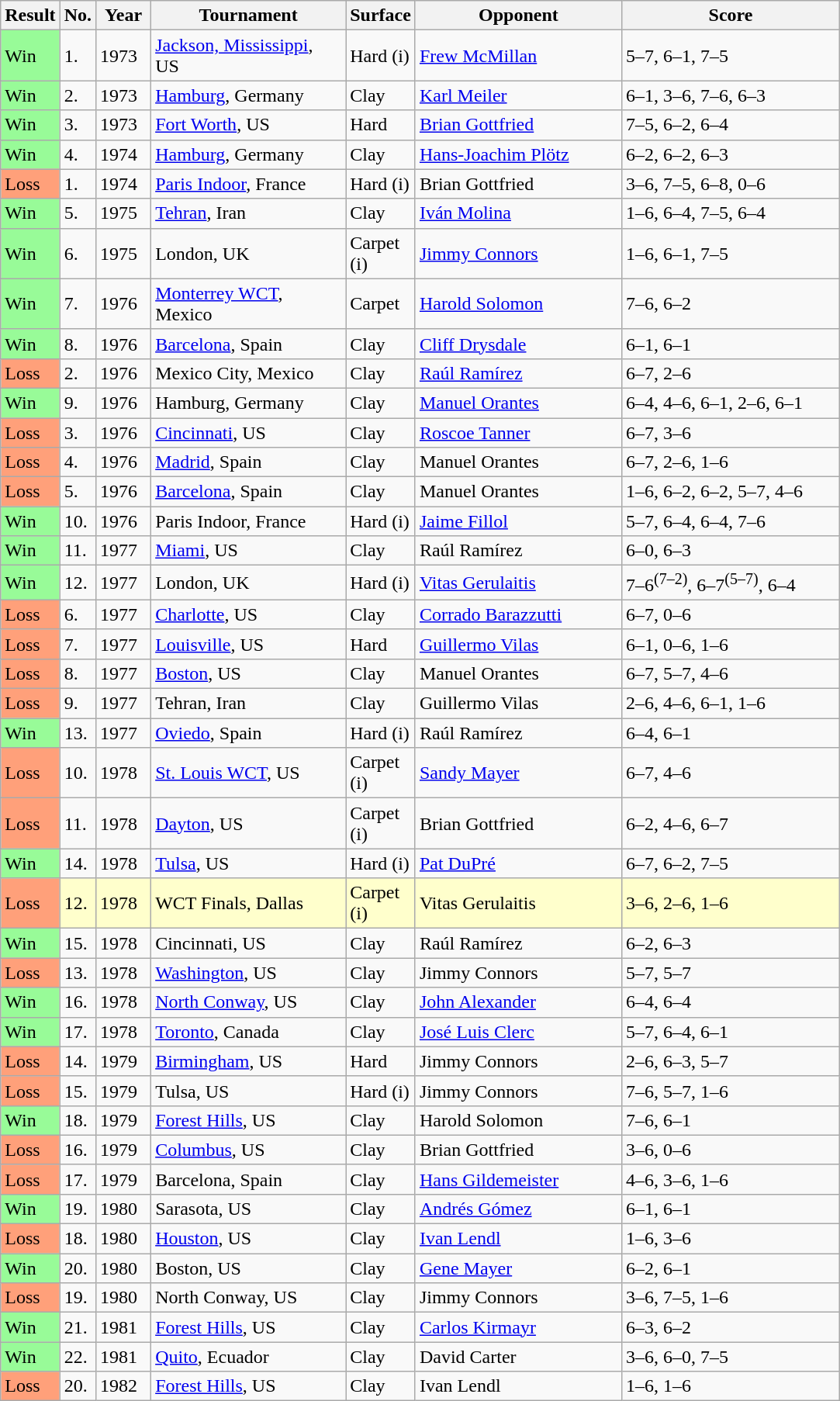<table class="sortable wikitable">
<tr>
<th style="width:40px">Result</th>
<th style="width:20px" class="unsortable">No.</th>
<th style="width:40px">Year</th>
<th style="width:160px">Tournament</th>
<th style="width:50px">Surface</th>
<th style="width:170px">Opponent</th>
<th style="width:180px" class="unsortable">Score</th>
</tr>
<tr>
<td style="background:#98fb98;">Win</td>
<td>1.</td>
<td>1973</td>
<td><a href='#'>Jackson, Mississippi</a>, US</td>
<td>Hard (i)</td>
<td> <a href='#'>Frew McMillan</a></td>
<td>5–7, 6–1, 7–5</td>
</tr>
<tr>
<td style="background:#98fb98;">Win</td>
<td>2.</td>
<td>1973</td>
<td><a href='#'>Hamburg</a>, Germany</td>
<td>Clay</td>
<td> <a href='#'>Karl Meiler</a></td>
<td>6–1, 3–6, 7–6, 6–3</td>
</tr>
<tr>
<td style="background:#98fb98;">Win</td>
<td>3.</td>
<td>1973</td>
<td><a href='#'>Fort Worth</a>, US</td>
<td>Hard</td>
<td> <a href='#'>Brian Gottfried</a></td>
<td>7–5, 6–2, 6–4</td>
</tr>
<tr>
<td style="background:#98fb98;">Win</td>
<td>4.</td>
<td>1974</td>
<td><a href='#'>Hamburg</a>, Germany</td>
<td>Clay</td>
<td> <a href='#'>Hans-Joachim Plötz</a></td>
<td>6–2, 6–2, 6–3</td>
</tr>
<tr>
<td style="background:#ffa07a;">Loss</td>
<td>1.</td>
<td>1974</td>
<td><a href='#'>Paris Indoor</a>, France</td>
<td>Hard (i)</td>
<td> Brian Gottfried</td>
<td>3–6, 7–5, 6–8, 0–6</td>
</tr>
<tr>
<td style="background:#98fb98;">Win</td>
<td>5.</td>
<td>1975</td>
<td><a href='#'>Tehran</a>, Iran</td>
<td>Clay</td>
<td> <a href='#'>Iván Molina</a></td>
<td>1–6, 6–4, 7–5, 6–4</td>
</tr>
<tr>
<td style="background:#98fb98;">Win</td>
<td>6.</td>
<td>1975</td>
<td>London, UK</td>
<td>Carpet (i)</td>
<td> <a href='#'>Jimmy Connors</a></td>
<td>1–6, 6–1, 7–5</td>
</tr>
<tr>
<td style="background:#98fb98;">Win</td>
<td>7.</td>
<td>1976</td>
<td><a href='#'>Monterrey WCT</a>, Mexico</td>
<td>Carpet</td>
<td> <a href='#'>Harold Solomon</a></td>
<td>7–6, 6–2</td>
</tr>
<tr>
<td style="background:#98fb98;">Win</td>
<td>8.</td>
<td>1976</td>
<td><a href='#'>Barcelona</a>, Spain</td>
<td>Clay</td>
<td> <a href='#'>Cliff Drysdale</a></td>
<td>6–1, 6–1</td>
</tr>
<tr>
<td style="background:#ffa07a;">Loss</td>
<td>2.</td>
<td>1976</td>
<td>Mexico City, Mexico</td>
<td>Clay</td>
<td> <a href='#'>Raúl Ramírez</a></td>
<td>6–7, 2–6</td>
</tr>
<tr>
<td style="background:#98fb98;">Win</td>
<td>9.</td>
<td>1976</td>
<td>Hamburg, Germany</td>
<td>Clay</td>
<td> <a href='#'>Manuel Orantes</a></td>
<td>6–4, 4–6, 6–1, 2–6, 6–1</td>
</tr>
<tr>
<td style="background:#ffa07a;">Loss</td>
<td>3.</td>
<td>1976</td>
<td><a href='#'>Cincinnati</a>, US</td>
<td>Clay</td>
<td> <a href='#'>Roscoe Tanner</a></td>
<td>6–7, 3–6</td>
</tr>
<tr>
<td style="background:#ffa07a;">Loss</td>
<td>4.</td>
<td>1976</td>
<td><a href='#'>Madrid</a>, Spain</td>
<td>Clay</td>
<td> Manuel Orantes</td>
<td>6–7, 2–6, 1–6</td>
</tr>
<tr>
<td style="background:#ffa07a;">Loss</td>
<td>5.</td>
<td>1976</td>
<td><a href='#'>Barcelona</a>, Spain</td>
<td>Clay</td>
<td> Manuel Orantes</td>
<td>1–6, 6–2, 6–2, 5–7, 4–6</td>
</tr>
<tr>
<td style="background:#98fb98;">Win</td>
<td>10.</td>
<td>1976</td>
<td>Paris Indoor, France</td>
<td>Hard (i)</td>
<td> <a href='#'>Jaime Fillol</a></td>
<td>5–7, 6–4, 6–4, 7–6</td>
</tr>
<tr>
<td style="background:#98fb98;">Win</td>
<td>11.</td>
<td>1977</td>
<td><a href='#'>Miami</a>, US</td>
<td>Clay</td>
<td> Raúl Ramírez</td>
<td>6–0, 6–3</td>
</tr>
<tr>
<td style="background:#98fb98;">Win</td>
<td>12.</td>
<td>1977</td>
<td>London, UK</td>
<td>Hard (i)</td>
<td> <a href='#'>Vitas Gerulaitis</a></td>
<td>7–6<sup>(7–2)</sup>, 6–7<sup>(5–7)</sup>, 6–4</td>
</tr>
<tr>
<td style="background:#ffa07a;">Loss</td>
<td>6.</td>
<td>1977</td>
<td><a href='#'>Charlotte</a>, US</td>
<td>Clay</td>
<td> <a href='#'>Corrado Barazzutti</a></td>
<td>6–7, 0–6</td>
</tr>
<tr>
<td style="background:#ffa07a;">Loss</td>
<td>7.</td>
<td>1977</td>
<td><a href='#'>Louisville</a>, US</td>
<td>Hard</td>
<td> <a href='#'>Guillermo Vilas</a></td>
<td>6–1, 0–6, 1–6</td>
</tr>
<tr>
<td style="background:#ffa07a;">Loss</td>
<td>8.</td>
<td>1977</td>
<td><a href='#'>Boston</a>, US</td>
<td>Clay</td>
<td> Manuel Orantes</td>
<td>6–7, 5–7, 4–6</td>
</tr>
<tr>
<td style="background:#ffa07a;">Loss</td>
<td>9.</td>
<td>1977</td>
<td>Tehran, Iran</td>
<td>Clay</td>
<td> Guillermo Vilas</td>
<td>2–6, 4–6, 6–1, 1–6</td>
</tr>
<tr>
<td style="background:#98fb98;">Win</td>
<td>13.</td>
<td>1977</td>
<td><a href='#'>Oviedo</a>, Spain</td>
<td>Hard (i)</td>
<td> Raúl Ramírez</td>
<td>6–4, 6–1</td>
</tr>
<tr>
<td style="background:#ffa07a;">Loss</td>
<td>10.</td>
<td>1978</td>
<td><a href='#'>St. Louis WCT</a>, US</td>
<td>Carpet (i)</td>
<td> <a href='#'>Sandy Mayer</a></td>
<td>6–7, 4–6</td>
</tr>
<tr>
<td style="background:#ffa07a;">Loss</td>
<td>11.</td>
<td>1978</td>
<td><a href='#'>Dayton</a>, US</td>
<td>Carpet (i)</td>
<td> Brian Gottfried</td>
<td>6–2, 4–6, 6–7</td>
</tr>
<tr>
<td style="background:#98fb98;">Win</td>
<td>14.</td>
<td>1978</td>
<td><a href='#'>Tulsa</a>, US</td>
<td>Hard (i)</td>
<td> <a href='#'>Pat DuPré</a></td>
<td>6–7, 6–2, 7–5</td>
</tr>
<tr style="background:#ffc;">
<td style="background:#ffa07a;">Loss</td>
<td>12.</td>
<td>1978</td>
<td>WCT Finals, Dallas</td>
<td>Carpet (i)</td>
<td> Vitas Gerulaitis</td>
<td>3–6, 2–6, 1–6</td>
</tr>
<tr>
<td style="background:#98fb98;">Win</td>
<td>15.</td>
<td>1978</td>
<td>Cincinnati, US</td>
<td>Clay</td>
<td> Raúl Ramírez</td>
<td>6–2, 6–3</td>
</tr>
<tr>
<td style="background:#ffa07a;">Loss</td>
<td>13.</td>
<td>1978</td>
<td><a href='#'>Washington</a>, US</td>
<td>Clay</td>
<td> Jimmy Connors</td>
<td>5–7, 5–7</td>
</tr>
<tr>
<td style="background:#98fb98;">Win</td>
<td>16.</td>
<td>1978</td>
<td><a href='#'>North Conway</a>, US</td>
<td>Clay</td>
<td> <a href='#'>John Alexander</a></td>
<td>6–4, 6–4</td>
</tr>
<tr>
<td style="background:#98fb98;">Win</td>
<td>17.</td>
<td>1978</td>
<td><a href='#'>Toronto</a>, Canada</td>
<td>Clay</td>
<td> <a href='#'>José Luis Clerc</a></td>
<td>5–7, 6–4, 6–1</td>
</tr>
<tr>
<td style="background:#ffa07a;">Loss</td>
<td>14.</td>
<td>1979</td>
<td><a href='#'>Birmingham</a>, US</td>
<td>Hard</td>
<td> Jimmy Connors</td>
<td>2–6, 6–3, 5–7</td>
</tr>
<tr>
<td style="background:#ffa07a;">Loss</td>
<td>15.</td>
<td>1979</td>
<td>Tulsa, US</td>
<td>Hard (i)</td>
<td> Jimmy Connors</td>
<td>7–6, 5–7, 1–6</td>
</tr>
<tr>
<td style="background:#98fb98;">Win</td>
<td>18.</td>
<td>1979</td>
<td><a href='#'>Forest Hills</a>, US</td>
<td>Clay</td>
<td> Harold Solomon</td>
<td>7–6, 6–1</td>
</tr>
<tr>
<td style="background:#ffa07a;">Loss</td>
<td>16.</td>
<td>1979</td>
<td><a href='#'>Columbus</a>, US</td>
<td>Clay</td>
<td> Brian Gottfried</td>
<td>3–6, 0–6</td>
</tr>
<tr>
<td style="background:#ffa07a;">Loss</td>
<td>17.</td>
<td>1979</td>
<td>Barcelona, Spain</td>
<td>Clay</td>
<td> <a href='#'>Hans Gildemeister</a></td>
<td>4–6, 3–6, 1–6</td>
</tr>
<tr>
<td style="background:#98fb98;">Win</td>
<td>19.</td>
<td>1980</td>
<td>Sarasota, US</td>
<td>Clay</td>
<td> <a href='#'>Andrés Gómez</a></td>
<td>6–1, 6–1</td>
</tr>
<tr>
<td style="background:#ffa07a;">Loss</td>
<td>18.</td>
<td>1980</td>
<td><a href='#'>Houston</a>, US</td>
<td>Clay</td>
<td> <a href='#'>Ivan Lendl</a></td>
<td>1–6, 3–6</td>
</tr>
<tr>
<td style="background:#98fb98;">Win</td>
<td>20.</td>
<td>1980</td>
<td>Boston, US</td>
<td>Clay</td>
<td> <a href='#'>Gene Mayer</a></td>
<td>6–2, 6–1</td>
</tr>
<tr>
<td style="background:#ffa07a;">Loss</td>
<td>19.</td>
<td>1980</td>
<td>North Conway, US</td>
<td>Clay</td>
<td> Jimmy Connors</td>
<td>3–6, 7–5, 1–6</td>
</tr>
<tr>
<td style="background:#98fb98;">Win</td>
<td>21.</td>
<td>1981</td>
<td><a href='#'>Forest Hills</a>, US</td>
<td>Clay</td>
<td> <a href='#'>Carlos Kirmayr</a></td>
<td>6–3, 6–2</td>
</tr>
<tr>
<td style="background:#98fb98;">Win</td>
<td>22.</td>
<td>1981</td>
<td><a href='#'>Quito</a>, Ecuador</td>
<td>Clay</td>
<td> David Carter</td>
<td>3–6, 6–0, 7–5</td>
</tr>
<tr>
<td style="background:#ffa07a;">Loss</td>
<td>20.</td>
<td>1982</td>
<td><a href='#'>Forest Hills</a>, US</td>
<td>Clay</td>
<td> Ivan Lendl</td>
<td>1–6, 1–6</td>
</tr>
</table>
